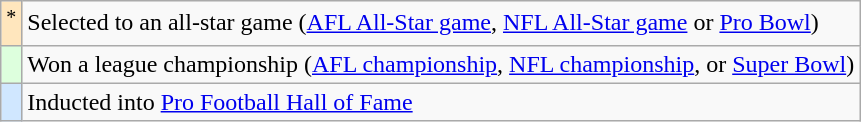<table class="wikitable">
<tr>
<td style="background-color:#FFE6BD" align="center"><sup>*</sup></td>
<td colspan="5">Selected to an all-star game (<a href='#'>AFL All-Star game</a>, <a href='#'>NFL All-Star game</a> or <a href='#'>Pro Bowl</a>)</td>
</tr>
<tr>
<td style="background-color:#DDFFDD" align="center"><sup></sup></td>
<td colspan="5">Won a league championship (<a href='#'>AFL championship</a>, <a href='#'>NFL championship</a>, or <a href='#'>Super Bowl</a>)</td>
</tr>
<tr>
<td style="background-color:#D0E7FF" align="center"><sup></sup></td>
<td colspan="5">Inducted into <a href='#'>Pro Football Hall of Fame</a></td>
</tr>
</table>
